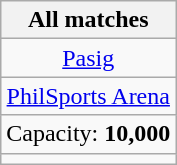<table class="wikitable" style="text-align:center;">
<tr>
<th>All matches</th>
</tr>
<tr>
<td><a href='#'>Pasig</a></td>
</tr>
<tr>
<td><a href='#'>PhilSports Arena</a></td>
</tr>
<tr>
<td>Capacity: <strong>10,000</strong></td>
</tr>
<tr>
<td></td>
</tr>
</table>
